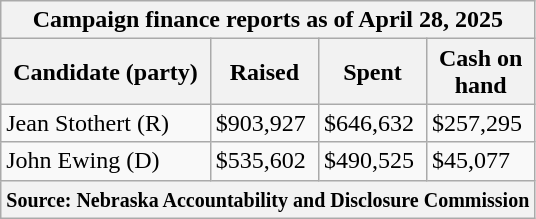<table class="wikitable sortable">
<tr>
<th colspan=4>Campaign finance reports as of April 28, 2025</th>
</tr>
<tr style="text-align:center;">
<th>Candidate (party)</th>
<th>Raised</th>
<th>Spent</th>
<th>Cash on<br>hand</th>
</tr>
<tr>
<td>Jean Stothert (R)</td>
<td>$903,927</td>
<td>$646,632</td>
<td>$257,295</td>
</tr>
<tr>
<td>John Ewing (D)</td>
<td>$535,602</td>
<td>$490,525</td>
<td>$45,077</td>
</tr>
<tr>
<th colspan="4"><small>Source: Nebraska Accountability and Disclosure Commission</small></th>
</tr>
</table>
